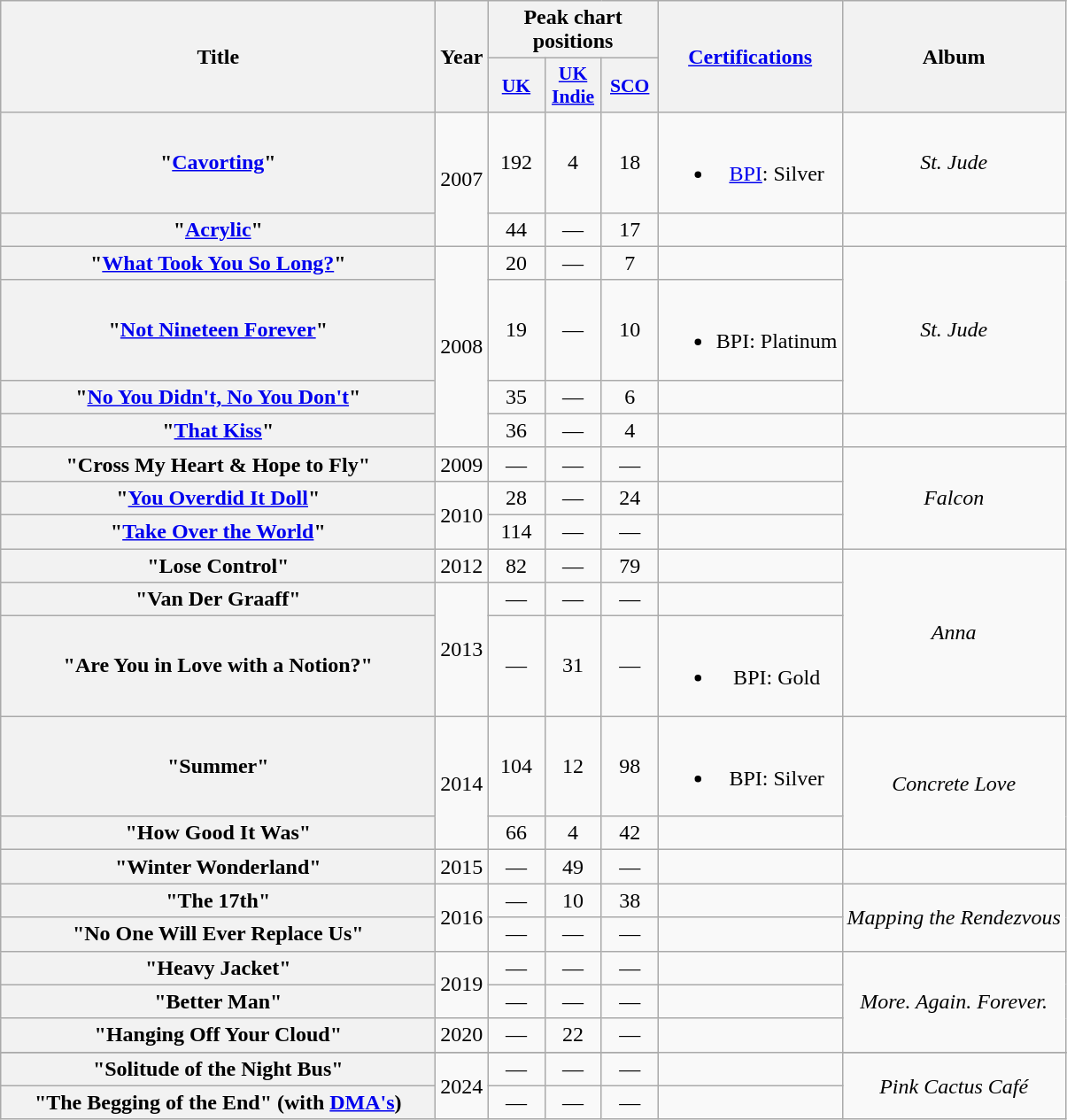<table class="wikitable plainrowheaders" style="text-align:center;">
<tr>
<th scope="col" rowspan="2" style="width:20em;">Title</th>
<th scope="col" rowspan="2">Year</th>
<th scope="col" colspan="3">Peak chart positions</th>
<th scope="col" rowspan="2"><a href='#'>Certifications</a></th>
<th scope="col" rowspan="2">Album</th>
</tr>
<tr>
<th scope="col" style="width:2.5em;font-size:90%;"><a href='#'>UK</a><br></th>
<th scope="col" style="width:2.5em;font-size:90%;"><a href='#'>UK<br>Indie</a><br></th>
<th scope="col" style="width:2.5em;font-size:90%;"><a href='#'>SCO</a><br></th>
</tr>
<tr>
<th scope="row">"<a href='#'>Cavorting</a>"</th>
<td rowspan="2">2007</td>
<td>192</td>
<td>4</td>
<td>18</td>
<td><br><ul><li><a href='#'>BPI</a>: Silver</li></ul></td>
<td align="center" rowspan="1"><em>St. Jude</em></td>
</tr>
<tr>
<th scope="row">"<a href='#'>Acrylic</a>"</th>
<td>44</td>
<td>—</td>
<td>17</td>
<td></td>
<td></td>
</tr>
<tr>
<th scope="row">"<a href='#'>What Took You So Long?</a>"</th>
<td rowspan="4">2008</td>
<td>20</td>
<td>—</td>
<td>7</td>
<td></td>
<td align="center" rowspan="3"><em>St. Jude</em></td>
</tr>
<tr>
<th scope="row">"<a href='#'>Not Nineteen Forever</a>"</th>
<td>19</td>
<td>—</td>
<td>10</td>
<td><br><ul><li>BPI: Platinum</li></ul></td>
</tr>
<tr>
<th scope="row">"<a href='#'>No You Didn't, No You Don't</a>"</th>
<td>35</td>
<td>—</td>
<td>6</td>
<td></td>
</tr>
<tr>
<th scope="row">"<a href='#'>That Kiss</a>"</th>
<td>36</td>
<td>—</td>
<td>4</td>
<td></td>
<td></td>
</tr>
<tr>
<th scope="row">"Cross My Heart & Hope to Fly"</th>
<td>2009</td>
<td>—</td>
<td>—</td>
<td>—</td>
<td></td>
<td align="center" rowspan="3"><em>Falcon</em></td>
</tr>
<tr>
<th scope="row">"<a href='#'>You Overdid It Doll</a>"</th>
<td rowspan="2">2010</td>
<td>28</td>
<td>—</td>
<td>24</td>
<td></td>
</tr>
<tr>
<th scope="row">"<a href='#'>Take Over the World</a>"</th>
<td>114</td>
<td>—</td>
<td>—</td>
<td></td>
</tr>
<tr>
<th scope="row">"Lose Control"</th>
<td>2012</td>
<td>82</td>
<td>—</td>
<td>79</td>
<td></td>
<td align="center" rowspan="3"><em>Anna</em></td>
</tr>
<tr>
<th scope="row">"Van Der Graaff"</th>
<td rowspan="2">2013</td>
<td>—</td>
<td>—</td>
<td>—</td>
<td></td>
</tr>
<tr>
<th scope="row">"Are You in Love with a Notion?"</th>
<td>—</td>
<td>31</td>
<td>—</td>
<td><br><ul><li>BPI: Gold</li></ul></td>
</tr>
<tr>
<th scope="row">"Summer"</th>
<td rowspan="2">2014</td>
<td>104</td>
<td>12</td>
<td>98</td>
<td><br><ul><li>BPI: Silver</li></ul></td>
<td align="center" rowspan="2"><em>Concrete Love</em></td>
</tr>
<tr>
<th scope="row">"How Good It Was"</th>
<td>66</td>
<td>4</td>
<td>42</td>
<td></td>
</tr>
<tr>
<th scope="row">"Winter Wonderland"</th>
<td>2015</td>
<td>—</td>
<td>49</td>
<td>—</td>
<td></td>
<td></td>
</tr>
<tr>
<th scope="row">"The 17th"</th>
<td rowspan="2">2016</td>
<td>—</td>
<td>10</td>
<td>38</td>
<td></td>
<td align="center" rowspan="2"><em>Mapping the Rendezvous</em></td>
</tr>
<tr>
<th scope="row">"No One Will Ever Replace Us"</th>
<td>—</td>
<td>—</td>
<td>—</td>
<td></td>
</tr>
<tr>
<th scope="row">"Heavy Jacket"</th>
<td rowspan="2">2019</td>
<td>—</td>
<td>—</td>
<td>—</td>
<td></td>
<td align="center" rowspan="3"><em>More. Again. Forever.</em></td>
</tr>
<tr>
<th scope="row">"Better Man"</th>
<td>—</td>
<td>—</td>
<td>—</td>
<td></td>
</tr>
<tr>
<th scope="row">"Hanging Off Your Cloud"</th>
<td>2020</td>
<td>—</td>
<td>22</td>
<td>—</td>
</tr>
<tr>
</tr>
<tr>
<th scope="row">"Solitude of the Night Bus"</th>
<td rowspan="2">2024</td>
<td>—</td>
<td>—</td>
<td>—</td>
<td></td>
<td rowspan="2"><em>Pink Cactus Café</em></td>
</tr>
<tr>
<th scope="row">"The Begging of the End" (with <a href='#'>DMA's</a>)</th>
<td>—</td>
<td>—</td>
<td>—</td>
<td></td>
</tr>
</table>
